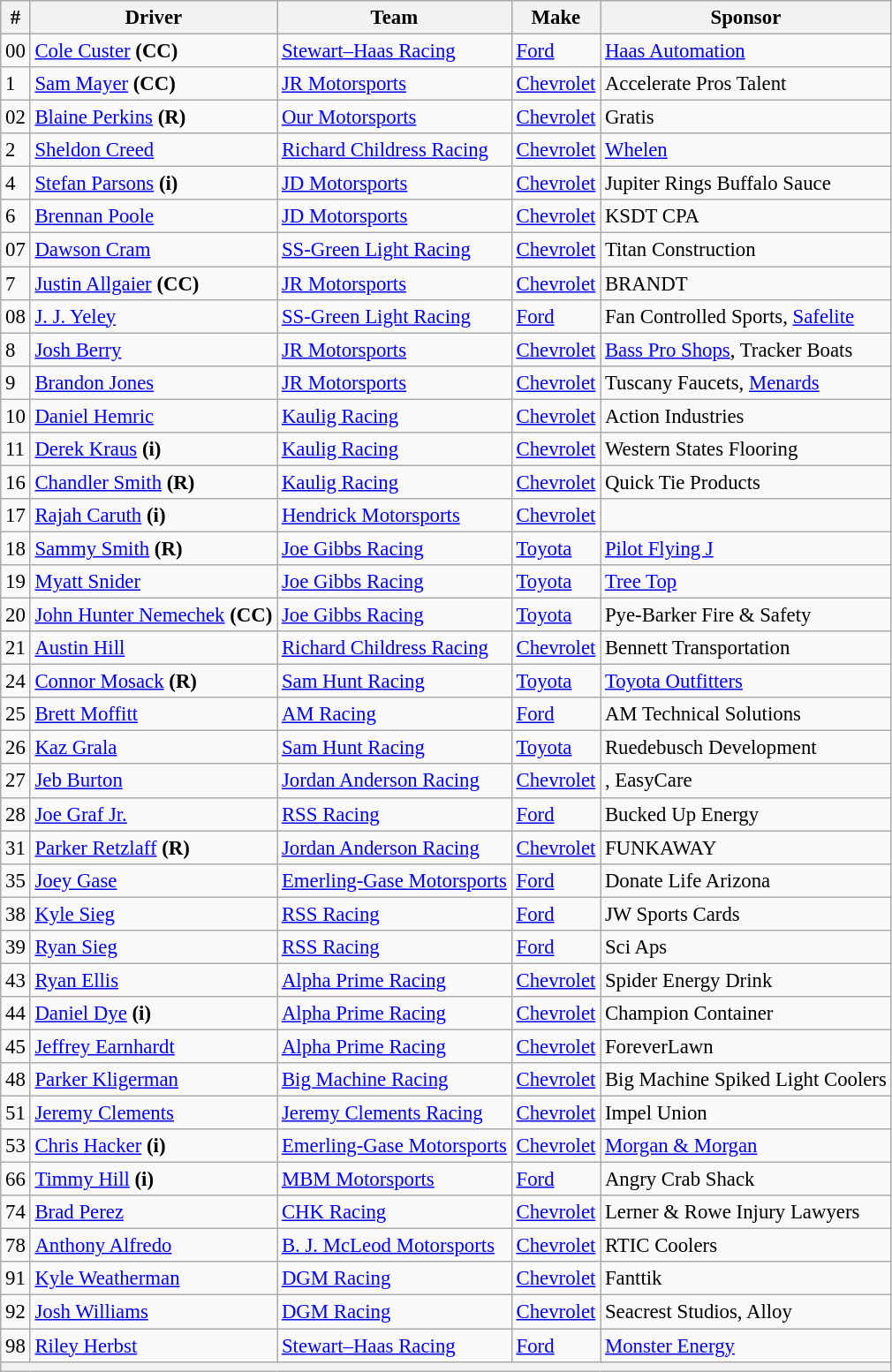<table class="wikitable" style="font-size: 95%;">
<tr>
<th>#</th>
<th>Driver</th>
<th>Team</th>
<th>Make</th>
<th>Sponsor</th>
</tr>
<tr>
<td>00</td>
<td><a href='#'>Cole Custer</a> <strong>(CC)</strong></td>
<td><a href='#'>Stewart–Haas Racing</a></td>
<td><a href='#'>Ford</a></td>
<td><a href='#'>Haas Automation</a></td>
</tr>
<tr>
<td>1</td>
<td><a href='#'>Sam Mayer</a> <strong>(CC)</strong></td>
<td><a href='#'>JR Motorsports</a></td>
<td><a href='#'>Chevrolet</a></td>
<td>Accelerate Pros Talent</td>
</tr>
<tr>
<td>02</td>
<td><a href='#'>Blaine Perkins</a> <strong>(R)</strong></td>
<td><a href='#'>Our Motorsports</a></td>
<td><a href='#'>Chevrolet</a></td>
<td>Gratis</td>
</tr>
<tr>
<td>2</td>
<td><a href='#'>Sheldon Creed</a></td>
<td><a href='#'>Richard Childress Racing</a></td>
<td><a href='#'>Chevrolet</a></td>
<td><a href='#'>Whelen</a></td>
</tr>
<tr>
<td>4</td>
<td><a href='#'>Stefan Parsons</a> <strong>(i)</strong></td>
<td><a href='#'>JD Motorsports</a></td>
<td><a href='#'>Chevrolet</a></td>
<td>Jupiter Rings Buffalo Sauce</td>
</tr>
<tr>
<td>6</td>
<td><a href='#'>Brennan Poole</a></td>
<td><a href='#'>JD Motorsports</a></td>
<td><a href='#'>Chevrolet</a></td>
<td>KSDT CPA</td>
</tr>
<tr>
<td>07</td>
<td><a href='#'>Dawson Cram</a></td>
<td><a href='#'>SS-Green Light Racing</a></td>
<td><a href='#'>Chevrolet</a></td>
<td>Titan Construction</td>
</tr>
<tr>
<td>7</td>
<td><a href='#'>Justin Allgaier</a> <strong>(CC)</strong></td>
<td><a href='#'>JR Motorsports</a></td>
<td><a href='#'>Chevrolet</a></td>
<td>BRANDT</td>
</tr>
<tr>
<td>08</td>
<td><a href='#'>J. J. Yeley</a></td>
<td><a href='#'>SS-Green Light Racing</a></td>
<td><a href='#'>Ford</a></td>
<td>Fan Controlled Sports, <a href='#'>Safelite</a></td>
</tr>
<tr>
<td>8</td>
<td><a href='#'>Josh Berry</a></td>
<td><a href='#'>JR Motorsports</a></td>
<td><a href='#'>Chevrolet</a></td>
<td><a href='#'>Bass Pro Shops</a>, Tracker Boats</td>
</tr>
<tr>
<td>9</td>
<td><a href='#'>Brandon Jones</a></td>
<td><a href='#'>JR Motorsports</a></td>
<td><a href='#'>Chevrolet</a></td>
<td>Tuscany Faucets, <a href='#'>Menards</a></td>
</tr>
<tr>
<td>10</td>
<td><a href='#'>Daniel Hemric</a></td>
<td><a href='#'>Kaulig Racing</a></td>
<td><a href='#'>Chevrolet</a></td>
<td>Action Industries</td>
</tr>
<tr>
<td>11</td>
<td><a href='#'>Derek Kraus</a> <strong>(i)</strong></td>
<td><a href='#'>Kaulig Racing</a></td>
<td><a href='#'>Chevrolet</a></td>
<td>Western States Flooring</td>
</tr>
<tr>
<td>16</td>
<td><a href='#'>Chandler Smith</a> <strong>(R)</strong></td>
<td><a href='#'>Kaulig Racing</a></td>
<td><a href='#'>Chevrolet</a></td>
<td>Quick Tie Products</td>
</tr>
<tr>
<td>17</td>
<td><a href='#'>Rajah Caruth</a> <strong>(i)</strong></td>
<td><a href='#'>Hendrick Motorsports</a></td>
<td><a href='#'>Chevrolet</a></td>
<td></td>
</tr>
<tr>
<td>18</td>
<td><a href='#'>Sammy Smith</a> <strong>(R)</strong></td>
<td><a href='#'>Joe Gibbs Racing</a></td>
<td><a href='#'>Toyota</a></td>
<td><a href='#'>Pilot Flying J</a></td>
</tr>
<tr>
<td>19</td>
<td><a href='#'>Myatt Snider</a></td>
<td><a href='#'>Joe Gibbs Racing</a></td>
<td><a href='#'>Toyota</a></td>
<td><a href='#'>Tree Top</a></td>
</tr>
<tr>
<td>20</td>
<td nowrap><a href='#'>John Hunter Nemechek</a> <strong>(CC)</strong></td>
<td><a href='#'>Joe Gibbs Racing</a></td>
<td><a href='#'>Toyota</a></td>
<td>Pye-Barker Fire & Safety</td>
</tr>
<tr>
<td>21</td>
<td><a href='#'>Austin Hill</a></td>
<td><a href='#'>Richard Childress Racing</a></td>
<td><a href='#'>Chevrolet</a></td>
<td>Bennett Transportation</td>
</tr>
<tr>
<td>24</td>
<td><a href='#'>Connor Mosack</a> <strong>(R)</strong></td>
<td><a href='#'>Sam Hunt Racing</a></td>
<td><a href='#'>Toyota</a></td>
<td><a href='#'>Toyota Outfitters</a></td>
</tr>
<tr>
<td>25</td>
<td><a href='#'>Brett Moffitt</a></td>
<td><a href='#'>AM Racing</a></td>
<td><a href='#'>Ford</a></td>
<td>AM Technical Solutions</td>
</tr>
<tr>
<td>26</td>
<td><a href='#'>Kaz Grala</a></td>
<td><a href='#'>Sam Hunt Racing</a></td>
<td><a href='#'>Toyota</a></td>
<td>Ruedebusch Development</td>
</tr>
<tr>
<td>27</td>
<td><a href='#'>Jeb Burton</a></td>
<td><a href='#'>Jordan Anderson Racing</a></td>
<td><a href='#'>Chevrolet</a></td>
<td>, EasyCare</td>
</tr>
<tr>
<td>28</td>
<td><a href='#'>Joe Graf Jr.</a></td>
<td><a href='#'>RSS Racing</a></td>
<td><a href='#'>Ford</a></td>
<td>Bucked Up Energy</td>
</tr>
<tr>
<td>31</td>
<td><a href='#'>Parker Retzlaff</a> <strong>(R)</strong></td>
<td><a href='#'>Jordan Anderson Racing</a></td>
<td><a href='#'>Chevrolet</a></td>
<td>FUNKAWAY</td>
</tr>
<tr>
<td>35</td>
<td><a href='#'>Joey Gase</a></td>
<td nowrap><a href='#'>Emerling-Gase Motorsports</a></td>
<td><a href='#'>Ford</a></td>
<td>Donate Life Arizona</td>
</tr>
<tr>
<td>38</td>
<td><a href='#'>Kyle Sieg</a></td>
<td><a href='#'>RSS Racing</a></td>
<td><a href='#'>Ford</a></td>
<td>JW Sports Cards</td>
</tr>
<tr>
<td>39</td>
<td><a href='#'>Ryan Sieg</a></td>
<td><a href='#'>RSS Racing</a></td>
<td><a href='#'>Ford</a></td>
<td>Sci Aps</td>
</tr>
<tr>
<td>43</td>
<td><a href='#'>Ryan Ellis</a></td>
<td><a href='#'>Alpha Prime Racing</a></td>
<td><a href='#'>Chevrolet</a></td>
<td>Spider Energy Drink</td>
</tr>
<tr>
<td>44</td>
<td><a href='#'>Daniel Dye</a> <strong>(i)</strong></td>
<td><a href='#'>Alpha Prime Racing</a></td>
<td><a href='#'>Chevrolet</a></td>
<td>Champion Container</td>
</tr>
<tr>
<td>45</td>
<td><a href='#'>Jeffrey Earnhardt</a></td>
<td><a href='#'>Alpha Prime Racing</a></td>
<td><a href='#'>Chevrolet</a></td>
<td>ForeverLawn</td>
</tr>
<tr>
<td>48</td>
<td><a href='#'>Parker Kligerman</a></td>
<td><a href='#'>Big Machine Racing</a></td>
<td><a href='#'>Chevrolet</a></td>
<td nowrap>Big Machine Spiked Light Coolers</td>
</tr>
<tr>
<td>51</td>
<td><a href='#'>Jeremy Clements</a></td>
<td><a href='#'>Jeremy Clements Racing</a></td>
<td><a href='#'>Chevrolet</a></td>
<td>Impel Union</td>
</tr>
<tr>
<td>53</td>
<td><a href='#'>Chris Hacker</a> <strong>(i)</strong></td>
<td><a href='#'>Emerling-Gase Motorsports</a></td>
<td><a href='#'>Chevrolet</a></td>
<td><a href='#'>Morgan & Morgan</a></td>
</tr>
<tr>
<td>66</td>
<td><a href='#'>Timmy Hill</a> <strong>(i)</strong></td>
<td><a href='#'>MBM Motorsports</a></td>
<td><a href='#'>Ford</a></td>
<td>Angry Crab Shack</td>
</tr>
<tr>
<td>74</td>
<td><a href='#'>Brad Perez</a></td>
<td><a href='#'>CHK Racing</a></td>
<td><a href='#'>Chevrolet</a></td>
<td>Lerner & Rowe Injury Lawyers</td>
</tr>
<tr>
<td>78</td>
<td><a href='#'>Anthony Alfredo</a></td>
<td><a href='#'>B. J. McLeod Motorsports</a></td>
<td><a href='#'>Chevrolet</a></td>
<td>RTIC Coolers</td>
</tr>
<tr>
<td>91</td>
<td><a href='#'>Kyle Weatherman</a></td>
<td><a href='#'>DGM Racing</a></td>
<td><a href='#'>Chevrolet</a></td>
<td>Fanttik</td>
</tr>
<tr>
<td>92</td>
<td><a href='#'>Josh Williams</a></td>
<td><a href='#'>DGM Racing</a></td>
<td><a href='#'>Chevrolet</a></td>
<td>Seacrest Studios, Alloy</td>
</tr>
<tr>
<td>98</td>
<td><a href='#'>Riley Herbst</a></td>
<td><a href='#'>Stewart–Haas Racing</a></td>
<td><a href='#'>Ford</a></td>
<td><a href='#'>Monster Energy</a></td>
</tr>
<tr>
<th colspan="5"></th>
</tr>
</table>
